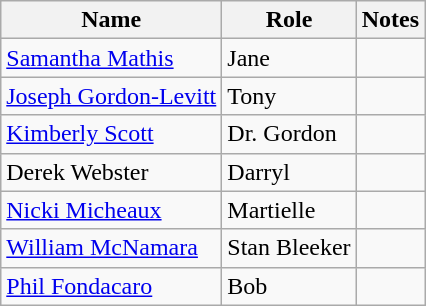<table class="wikitable">
<tr>
<th>Name</th>
<th>Role</th>
<th>Notes</th>
</tr>
<tr>
<td><a href='#'>Samantha Mathis</a></td>
<td>Jane</td>
<td></td>
</tr>
<tr>
<td><a href='#'>Joseph Gordon-Levitt</a></td>
<td>Tony</td>
<td></td>
</tr>
<tr>
<td><a href='#'>Kimberly Scott</a></td>
<td>Dr. Gordon</td>
<td></td>
</tr>
<tr>
<td>Derek Webster</td>
<td>Darryl</td>
<td></td>
</tr>
<tr>
<td><a href='#'>Nicki Micheaux</a></td>
<td>Martielle</td>
<td></td>
</tr>
<tr>
<td><a href='#'>William McNamara</a></td>
<td>Stan Bleeker</td>
<td></td>
</tr>
<tr>
<td><a href='#'>Phil Fondacaro</a></td>
<td>Bob</td>
<td></td>
</tr>
</table>
